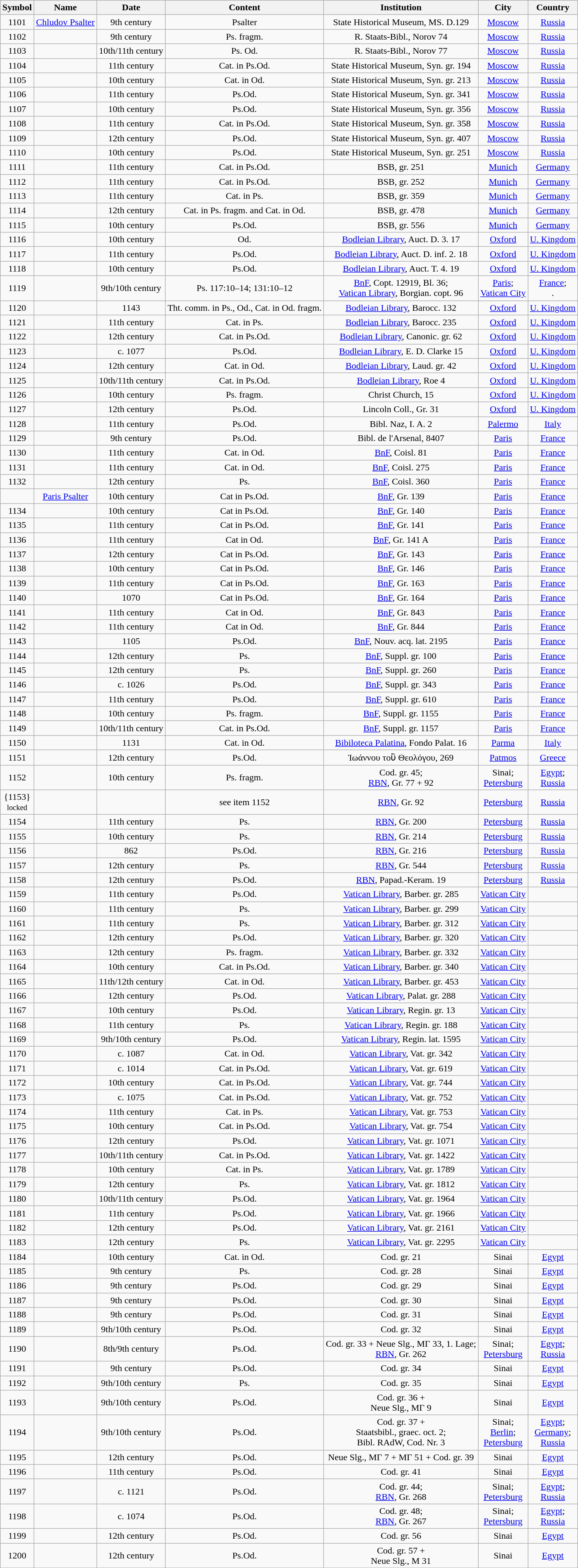<table class="wikitable mw-collapsible mw-collapsed sortable" style="text-align:center">
<tr>
<th>Symbol</th>
<th>Name</th>
<th>Date</th>
<th>Content</th>
<th>Institution</th>
<th>City</th>
<th>Country</th>
</tr>
<tr>
<td>1101</td>
<td><a href='#'>Chludov Psalter</a></td>
<td>9th century</td>
<td>Psalter</td>
<td>State Historical Museum, MS. D.129</td>
<td><a href='#'>Moscow</a></td>
<td><a href='#'>Russia</a></td>
</tr>
<tr>
<td>1102</td>
<td></td>
<td>9th century</td>
<td>Ps. fragm.</td>
<td>R. Staats-Bibl., Norov 74</td>
<td><a href='#'>Moscow</a></td>
<td><a href='#'>Russia</a></td>
</tr>
<tr>
<td>1103</td>
<td></td>
<td>10th/11th century</td>
<td>Ps. Od.</td>
<td>R. Staats-Bibl., Norov 77</td>
<td><a href='#'>Moscow</a></td>
<td><a href='#'>Russia</a></td>
</tr>
<tr>
<td>1104</td>
<td></td>
<td>11th century</td>
<td>Cat. in Ps.Od.</td>
<td>State Historical Museum, Syn. gr. 194</td>
<td><a href='#'>Moscow</a></td>
<td><a href='#'>Russia</a></td>
</tr>
<tr>
<td>1105</td>
<td></td>
<td>10th century</td>
<td>Cat. in Od.</td>
<td>State Historical Museum, Syn. gr. 213</td>
<td><a href='#'>Moscow</a></td>
<td><a href='#'>Russia</a></td>
</tr>
<tr>
<td>1106</td>
<td></td>
<td>11th century</td>
<td>Ps.Od.</td>
<td>State Historical Museum, Syn. gr. 341</td>
<td><a href='#'>Moscow</a></td>
<td><a href='#'>Russia</a></td>
</tr>
<tr>
<td>1107</td>
<td></td>
<td>10th century</td>
<td>Ps.Od.</td>
<td>State Historical Museum, Syn. gr. 356</td>
<td><a href='#'>Moscow</a></td>
<td><a href='#'>Russia</a></td>
</tr>
<tr>
<td>1108</td>
<td></td>
<td>11th century</td>
<td>Cat. in Ps.Od.</td>
<td>State Historical Museum, Syn. gr. 358</td>
<td><a href='#'>Moscow</a></td>
<td><a href='#'>Russia</a></td>
</tr>
<tr>
<td>1109</td>
<td></td>
<td>12th century</td>
<td>Ps.Od.</td>
<td>State Historical Museum, Syn. gr. 407</td>
<td><a href='#'>Moscow</a></td>
<td><a href='#'>Russia</a></td>
</tr>
<tr>
<td>1110</td>
<td></td>
<td>10th century</td>
<td>Ps.Od.</td>
<td>State Historical Museum, Syn. gr. 251</td>
<td><a href='#'>Moscow</a></td>
<td><a href='#'>Russia</a></td>
</tr>
<tr>
<td>1111</td>
<td></td>
<td>11th century</td>
<td>Cat. in Ps.Od.</td>
<td>BSB, gr. 251</td>
<td><a href='#'>Munich</a></td>
<td><a href='#'>Germany</a></td>
</tr>
<tr>
<td>1112</td>
<td></td>
<td>11th century</td>
<td>Cat. in Ps.Od.</td>
<td>BSB, gr. 252</td>
<td><a href='#'>Munich</a></td>
<td><a href='#'>Germany</a></td>
</tr>
<tr>
<td>1113</td>
<td></td>
<td>11th century</td>
<td>Cat. in Ps.</td>
<td>BSB, gr. 359</td>
<td><a href='#'>Munich</a></td>
<td><a href='#'>Germany</a></td>
</tr>
<tr>
<td>1114</td>
<td></td>
<td>12th century</td>
<td>Cat. in Ps. fragm. and Cat. in Od.</td>
<td>BSB, gr. 478</td>
<td><a href='#'>Munich</a></td>
<td><a href='#'>Germany</a></td>
</tr>
<tr>
<td>1115</td>
<td></td>
<td>10th century</td>
<td>Ps.Od.</td>
<td>BSB, gr. 556</td>
<td><a href='#'>Munich</a></td>
<td><a href='#'>Germany</a></td>
</tr>
<tr>
<td>1116</td>
<td></td>
<td>10th century</td>
<td>Od.</td>
<td><a href='#'>Bodleian Library</a>, Auct. D. 3. 17</td>
<td><a href='#'>Oxford</a></td>
<td><a href='#'>U. Kingdom</a></td>
</tr>
<tr>
<td>1117</td>
<td></td>
<td>11th century</td>
<td>Ps.Od.</td>
<td><a href='#'>Bodleian Library</a>, Auct. D. inf. 2. 18</td>
<td><a href='#'>Oxford</a></td>
<td><a href='#'>U. Kingdom</a></td>
</tr>
<tr>
<td>1118</td>
<td></td>
<td>10th century</td>
<td>Ps.Od.</td>
<td><a href='#'>Bodleian Library</a>, Auct. T. 4. 19</td>
<td><a href='#'>Oxford</a></td>
<td><a href='#'>U. Kingdom</a></td>
</tr>
<tr>
<td>1119</td>
<td></td>
<td>9th/10th century</td>
<td>Ps. 117:10–14; 131:10–12</td>
<td><a href='#'>BnF</a>, Copt. 12919, Bl. 36;<br><a href='#'>Vatican Library</a>, Borgian. copt. 96</td>
<td><a href='#'>Paris</a>;<br><a href='#'>Vatican City</a></td>
<td><a href='#'>France</a>;<br>.</td>
</tr>
<tr>
<td>1120</td>
<td></td>
<td>1143</td>
<td>Tht. comm. in Ps., Od., Cat. in Od. fragm.</td>
<td><a href='#'>Bodleian Library</a>, Barocc. 132</td>
<td><a href='#'>Oxford</a></td>
<td><a href='#'>U. Kingdom</a></td>
</tr>
<tr>
<td>1121</td>
<td></td>
<td>11th century</td>
<td>Cat. in Ps.</td>
<td><a href='#'>Bodleian Library</a>, Barocc. 235</td>
<td><a href='#'>Oxford</a></td>
<td><a href='#'>U. Kingdom</a></td>
</tr>
<tr>
<td>1122</td>
<td></td>
<td>12th century</td>
<td>Cat. in Ps.Od.</td>
<td><a href='#'>Bodleian Library</a>, Canonic. gr. 62</td>
<td><a href='#'>Oxford</a></td>
<td><a href='#'>U. Kingdom</a></td>
</tr>
<tr>
<td>1123</td>
<td></td>
<td>c. 1077</td>
<td>Ps.Od.</td>
<td><a href='#'>Bodleian Library</a>, E. D. Clarke 15</td>
<td><a href='#'>Oxford</a></td>
<td><a href='#'>U. Kingdom</a></td>
</tr>
<tr>
<td>1124</td>
<td></td>
<td>12th century</td>
<td>Cat. in Od.</td>
<td><a href='#'>Bodleian Library</a>, Laud. gr. 42</td>
<td><a href='#'>Oxford</a></td>
<td><a href='#'>U. Kingdom</a></td>
</tr>
<tr>
<td>1125</td>
<td></td>
<td>10th/11th century</td>
<td>Cat. in Ps.Od.</td>
<td><a href='#'>Bodleian Library</a>, Roe 4</td>
<td><a href='#'>Oxford</a></td>
<td><a href='#'>U. Kingdom</a></td>
</tr>
<tr>
<td>1126</td>
<td></td>
<td>10th century</td>
<td>Ps. fragm.</td>
<td>Christ Church, 15</td>
<td><a href='#'>Oxford</a></td>
<td><a href='#'>U. Kingdom</a></td>
</tr>
<tr>
<td>1127</td>
<td></td>
<td>12th century</td>
<td>Ps.Od.</td>
<td>Lincoln Coll., Gr. 31</td>
<td><a href='#'>Oxford</a></td>
<td><a href='#'>U. Kingdom</a></td>
</tr>
<tr>
<td>1128</td>
<td></td>
<td>11th century</td>
<td>Ps.Od.</td>
<td>Bibl. Naz, I. A. 2</td>
<td><a href='#'>Palermo</a></td>
<td><a href='#'>Italy</a></td>
</tr>
<tr>
<td>1129</td>
<td></td>
<td>9th century</td>
<td>Ps.Od.</td>
<td>Bibl. de l'Arsenal, 8407</td>
<td><a href='#'>Paris</a></td>
<td><a href='#'>France</a></td>
</tr>
<tr>
<td>1130</td>
<td></td>
<td>11th century</td>
<td>Cat. in Od.</td>
<td><a href='#'>BnF</a>, Coisl. 81</td>
<td><a href='#'>Paris</a></td>
<td><a href='#'>France</a></td>
</tr>
<tr>
<td>1131</td>
<td></td>
<td>11th century</td>
<td>Cat. in Od.</td>
<td><a href='#'>BnF</a>, Coisl. 275</td>
<td><a href='#'>Paris</a></td>
<td><a href='#'>France</a></td>
</tr>
<tr>
<td>1132</td>
<td></td>
<td>12th century</td>
<td>Ps.</td>
<td><a href='#'>BnF</a>, Coisl. 360</td>
<td><a href='#'>Paris</a></td>
<td><a href='#'>France</a></td>
</tr>
<tr>
<td></td>
<td><a href='#'>Paris Psalter</a></td>
<td>10th century</td>
<td>Cat in Ps.Od.</td>
<td><a href='#'>BnF</a>, Gr. 139</td>
<td><a href='#'>Paris</a></td>
<td><a href='#'>France</a></td>
</tr>
<tr>
<td>1134</td>
<td></td>
<td>10th century</td>
<td>Cat in Ps.Od.</td>
<td><a href='#'>BnF</a>, Gr. 140</td>
<td><a href='#'>Paris</a></td>
<td><a href='#'>France</a></td>
</tr>
<tr>
<td>1135</td>
<td></td>
<td>11th century</td>
<td>Cat in Ps.Od.</td>
<td><a href='#'>BnF</a>, Gr. 141</td>
<td><a href='#'>Paris</a></td>
<td><a href='#'>France</a></td>
</tr>
<tr>
<td>1136</td>
<td></td>
<td>11th century</td>
<td>Cat in Od.</td>
<td><a href='#'>BnF</a>, Gr. 141 A</td>
<td><a href='#'>Paris</a></td>
<td><a href='#'>France</a></td>
</tr>
<tr>
<td>1137</td>
<td></td>
<td>12th century</td>
<td>Cat in Ps.Od.</td>
<td><a href='#'>BnF</a>, Gr. 143</td>
<td><a href='#'>Paris</a></td>
<td><a href='#'>France</a></td>
</tr>
<tr>
<td>1138</td>
<td></td>
<td>10th century</td>
<td>Cat in Ps.Od.</td>
<td><a href='#'>BnF</a>, Gr. 146</td>
<td><a href='#'>Paris</a></td>
<td><a href='#'>France</a></td>
</tr>
<tr>
<td>1139</td>
<td></td>
<td>11th century</td>
<td>Cat in Ps.Od.</td>
<td><a href='#'>BnF</a>, Gr. 163</td>
<td><a href='#'>Paris</a></td>
<td><a href='#'>France</a></td>
</tr>
<tr>
<td>1140</td>
<td></td>
<td>1070</td>
<td>Cat in Ps.Od.</td>
<td><a href='#'>BnF</a>, Gr. 164</td>
<td><a href='#'>Paris</a></td>
<td><a href='#'>France</a></td>
</tr>
<tr>
<td>1141</td>
<td></td>
<td>11th century</td>
<td>Cat in Od.</td>
<td><a href='#'>BnF</a>, Gr. 843</td>
<td><a href='#'>Paris</a></td>
<td><a href='#'>France</a></td>
</tr>
<tr>
<td>1142</td>
<td></td>
<td>11th century</td>
<td>Cat in Od.</td>
<td><a href='#'>BnF</a>, Gr. 844</td>
<td><a href='#'>Paris</a></td>
<td><a href='#'>France</a></td>
</tr>
<tr>
<td>1143</td>
<td></td>
<td>1105</td>
<td>Ps.Od.</td>
<td><a href='#'>BnF</a>, Nouv. acq. lat. 2195</td>
<td><a href='#'>Paris</a></td>
<td><a href='#'>France</a></td>
</tr>
<tr>
<td>1144</td>
<td></td>
<td>12th century</td>
<td>Ps.</td>
<td><a href='#'>BnF</a>, Suppl. gr. 100</td>
<td><a href='#'>Paris</a></td>
<td><a href='#'>France</a></td>
</tr>
<tr>
<td>1145</td>
<td></td>
<td>12th century</td>
<td>Ps.</td>
<td><a href='#'>BnF</a>, Suppl. gr. 260</td>
<td><a href='#'>Paris</a></td>
<td><a href='#'>France</a></td>
</tr>
<tr>
<td>1146</td>
<td></td>
<td>c. 1026</td>
<td>Ps.Od.</td>
<td><a href='#'>BnF</a>, Suppl. gr. 343</td>
<td><a href='#'>Paris</a></td>
<td><a href='#'>France</a></td>
</tr>
<tr>
<td>1147</td>
<td></td>
<td>11th century</td>
<td>Ps.Od.</td>
<td><a href='#'>BnF</a>, Suppl. gr. 610</td>
<td><a href='#'>Paris</a></td>
<td><a href='#'>France</a></td>
</tr>
<tr>
<td>1148</td>
<td></td>
<td>10th century</td>
<td>Ps. fragm.</td>
<td><a href='#'>BnF</a>, Suppl. gr. 1155</td>
<td><a href='#'>Paris</a></td>
<td><a href='#'>France</a></td>
</tr>
<tr>
<td>1149</td>
<td></td>
<td>10th/11th century</td>
<td>Cat. in Ps.Od.</td>
<td><a href='#'>BnF</a>, Suppl. gr. 1157</td>
<td><a href='#'>Paris</a></td>
<td><a href='#'>France</a></td>
</tr>
<tr>
<td>1150</td>
<td></td>
<td>1131</td>
<td>Cat. in Od.</td>
<td><a href='#'>Bibiloteca Palatina</a>, Fondo Palat. 16</td>
<td><a href='#'>Parma</a></td>
<td><a href='#'>Italy</a></td>
</tr>
<tr>
<td>1151</td>
<td></td>
<td>12th century</td>
<td>Ps.Od.</td>
<td>Ίωάννου τοὒ Θεολόγου, 269</td>
<td><a href='#'>Patmos</a></td>
<td><a href='#'>Greece</a></td>
</tr>
<tr>
<td>1152</td>
<td></td>
<td>10th century</td>
<td>Ps. fragm.</td>
<td>Cod. gr. 45;<br><a href='#'>RBN</a>, Gr. 77 + 92</td>
<td>Sinai;<br><a href='#'>Petersburg</a></td>
<td><a href='#'>Egypt</a>;<br><a href='#'>Russia</a></td>
</tr>
<tr>
<td>{1153}<br><small>locked</small></td>
<td></td>
<td></td>
<td>see item 1152</td>
<td><a href='#'>RBN</a>, Gr. 92</td>
<td><a href='#'>Petersburg</a></td>
<td><a href='#'>Russia</a></td>
</tr>
<tr>
<td>1154</td>
<td></td>
<td>11th century</td>
<td>Ps.</td>
<td><a href='#'>RBN</a>, Gr. 200</td>
<td><a href='#'>Petersburg</a></td>
<td><a href='#'>Russia</a></td>
</tr>
<tr>
<td>1155</td>
<td></td>
<td>10th century</td>
<td>Ps.</td>
<td><a href='#'>RBN</a>, Gr. 214</td>
<td><a href='#'>Petersburg</a></td>
<td><a href='#'>Russia</a></td>
</tr>
<tr>
<td>1156</td>
<td></td>
<td>862</td>
<td>Ps.Od.</td>
<td><a href='#'>RBN</a>, Gr. 216</td>
<td><a href='#'>Petersburg</a></td>
<td><a href='#'>Russia</a></td>
</tr>
<tr>
<td>1157</td>
<td></td>
<td>12th century</td>
<td>Ps.</td>
<td><a href='#'>RBN</a>, Gr. 544</td>
<td><a href='#'>Petersburg</a></td>
<td><a href='#'>Russia</a></td>
</tr>
<tr>
<td>1158</td>
<td></td>
<td>12th century</td>
<td>Ps.Od.</td>
<td><a href='#'>RBN</a>, Papad.-Keram. 19</td>
<td><a href='#'>Petersburg</a></td>
<td><a href='#'>Russia</a></td>
</tr>
<tr>
<td>1159</td>
<td></td>
<td>11th century</td>
<td>Ps.Od.</td>
<td><a href='#'>Vatican Library</a>, Barber. gr. 285</td>
<td><a href='#'>Vatican City</a></td>
<td></td>
</tr>
<tr>
<td>1160</td>
<td></td>
<td>11th century</td>
<td>Ps.</td>
<td><a href='#'>Vatican Library</a>, Barber. gr. 299</td>
<td><a href='#'>Vatican City</a></td>
<td></td>
</tr>
<tr>
<td>1161</td>
<td></td>
<td>11th century</td>
<td>Ps.</td>
<td><a href='#'>Vatican Library</a>, Barber. gr. 312</td>
<td><a href='#'>Vatican City</a></td>
<td></td>
</tr>
<tr>
<td>1162</td>
<td></td>
<td>12th century</td>
<td>Ps.Od.</td>
<td><a href='#'>Vatican Library</a>, Barber. gr. 320</td>
<td><a href='#'>Vatican City</a></td>
<td></td>
</tr>
<tr>
<td>1163</td>
<td></td>
<td>12th century</td>
<td>Ps. fragm.</td>
<td><a href='#'>Vatican Library</a>, Barber. gr. 332</td>
<td><a href='#'>Vatican City</a></td>
<td></td>
</tr>
<tr>
<td>1164</td>
<td></td>
<td>10th century</td>
<td>Cat. in Ps.Od.</td>
<td><a href='#'>Vatican Library</a>, Barber. gr. 340</td>
<td><a href='#'>Vatican City</a></td>
<td></td>
</tr>
<tr>
<td>1165</td>
<td></td>
<td>11th/12th century</td>
<td>Cat. in Od.</td>
<td><a href='#'>Vatican Library</a>, Barber. gr. 453</td>
<td><a href='#'>Vatican City</a></td>
<td></td>
</tr>
<tr>
<td>1166</td>
<td></td>
<td>12th century</td>
<td>Ps.Od.</td>
<td><a href='#'>Vatican Library</a>, Palat. gr. 288</td>
<td><a href='#'>Vatican City</a></td>
<td></td>
</tr>
<tr>
<td>1167</td>
<td></td>
<td>10th century</td>
<td>Ps.Od.</td>
<td><a href='#'>Vatican Library</a>, Regin. gr. 13</td>
<td><a href='#'>Vatican City</a></td>
<td></td>
</tr>
<tr>
<td>1168</td>
<td></td>
<td>11th century</td>
<td>Ps.</td>
<td><a href='#'>Vatican Library</a>, Regin. gr. 188</td>
<td><a href='#'>Vatican City</a></td>
<td></td>
</tr>
<tr>
<td>1169</td>
<td></td>
<td>9th/10th century</td>
<td>Ps.Od.</td>
<td><a href='#'>Vatican Library</a>, Regin. lat. 1595</td>
<td><a href='#'>Vatican City</a></td>
<td></td>
</tr>
<tr>
<td>1170</td>
<td></td>
<td>c. 1087</td>
<td>Cat. in Od.</td>
<td><a href='#'>Vatican Library</a>, Vat. gr. 342</td>
<td><a href='#'>Vatican City</a></td>
<td></td>
</tr>
<tr>
<td>1171</td>
<td></td>
<td>c. 1014</td>
<td>Cat. in Ps.Od.</td>
<td><a href='#'>Vatican Library</a>, Vat. gr. 619</td>
<td><a href='#'>Vatican City</a></td>
<td></td>
</tr>
<tr>
<td>1172</td>
<td></td>
<td>10th century</td>
<td>Cat. in Ps.Od.</td>
<td><a href='#'>Vatican Library</a>, Vat. gr. 744</td>
<td><a href='#'>Vatican City</a></td>
<td></td>
</tr>
<tr>
<td>1173</td>
<td></td>
<td>c. 1075</td>
<td>Cat. in Ps.Od.</td>
<td><a href='#'>Vatican Library</a>, Vat. gr. 752</td>
<td><a href='#'>Vatican City</a></td>
<td></td>
</tr>
<tr>
<td>1174</td>
<td></td>
<td>11th century</td>
<td>Cat. in Ps.</td>
<td><a href='#'>Vatican Library</a>, Vat. gr. 753</td>
<td><a href='#'>Vatican City</a></td>
<td></td>
</tr>
<tr>
<td>1175</td>
<td></td>
<td>10th century</td>
<td>Cat. in Ps.Od.</td>
<td><a href='#'>Vatican Library</a>, Vat. gr. 754</td>
<td><a href='#'>Vatican City</a></td>
<td></td>
</tr>
<tr>
<td>1176</td>
<td></td>
<td>12th century</td>
<td>Ps.Od.</td>
<td><a href='#'>Vatican Library</a>, Vat. gr. 1071</td>
<td><a href='#'>Vatican City</a></td>
<td></td>
</tr>
<tr>
<td>1177</td>
<td></td>
<td>10th/11th century</td>
<td>Cat. in Ps.Od.</td>
<td><a href='#'>Vatican Library</a>, Vat. gr. 1422</td>
<td><a href='#'>Vatican City</a></td>
<td></td>
</tr>
<tr>
<td>1178</td>
<td></td>
<td>10th century</td>
<td>Cat. in Ps.</td>
<td><a href='#'>Vatican Library</a>, Vat. gr. 1789</td>
<td><a href='#'>Vatican City</a></td>
<td></td>
</tr>
<tr>
<td>1179</td>
<td></td>
<td>12th century</td>
<td>Ps.</td>
<td><a href='#'>Vatican Library</a>, Vat. gr. 1812</td>
<td><a href='#'>Vatican City</a></td>
<td></td>
</tr>
<tr>
<td>1180</td>
<td></td>
<td>10th/11th century</td>
<td>Ps.Od.</td>
<td><a href='#'>Vatican Library</a>, Vat. gr. 1964</td>
<td><a href='#'>Vatican City</a></td>
<td></td>
</tr>
<tr>
<td>1181</td>
<td></td>
<td>11th century</td>
<td>Ps.Od.</td>
<td><a href='#'>Vatican Library</a>, Vat. gr. 1966</td>
<td><a href='#'>Vatican City</a></td>
<td></td>
</tr>
<tr>
<td>1182</td>
<td></td>
<td>12th century</td>
<td>Ps.Od.</td>
<td><a href='#'>Vatican Library</a>, Vat. gr. 2161</td>
<td><a href='#'>Vatican City</a></td>
<td></td>
</tr>
<tr>
<td>1183</td>
<td></td>
<td>12th century</td>
<td>Ps.</td>
<td><a href='#'>Vatican Library</a>, Vat. gr. 2295</td>
<td><a href='#'>Vatican City</a></td>
<td></td>
</tr>
<tr>
<td>1184</td>
<td></td>
<td>10th century</td>
<td>Cat. in Od.</td>
<td>Cod. gr. 21</td>
<td>Sinai</td>
<td><a href='#'>Egypt</a></td>
</tr>
<tr>
<td>1185</td>
<td></td>
<td>9th century</td>
<td>Ps.</td>
<td>Cod. gr. 28</td>
<td>Sinai</td>
<td><a href='#'>Egypt</a></td>
</tr>
<tr>
<td>1186</td>
<td></td>
<td>9th century</td>
<td>Ps.Od.</td>
<td>Cod. gr. 29</td>
<td>Sinai</td>
<td><a href='#'>Egypt</a></td>
</tr>
<tr>
<td>1187</td>
<td></td>
<td>9th century</td>
<td>Ps.Od.</td>
<td>Cod. gr. 30</td>
<td>Sinai</td>
<td><a href='#'>Egypt</a></td>
</tr>
<tr>
<td>1188</td>
<td></td>
<td>9th century</td>
<td>Ps.Od.</td>
<td>Cod. gr. 31</td>
<td>Sinai</td>
<td><a href='#'>Egypt</a></td>
</tr>
<tr>
<td>1189</td>
<td></td>
<td>9th/10th century</td>
<td>Ps.Od.</td>
<td>Cod. gr. 32</td>
<td>Sinai</td>
<td><a href='#'>Egypt</a></td>
</tr>
<tr>
<td>1190</td>
<td></td>
<td>8th/9th century</td>
<td>Ps.Od.</td>
<td>Cod. gr. 33 + Neue Slg., ΜΓ 33, 1. Lage;<br><a href='#'>RBN</a>, Gr. 262</td>
<td>Sinai;<br><a href='#'>Petersburg</a></td>
<td><a href='#'>Egypt</a>;<br><a href='#'>Russia</a></td>
</tr>
<tr>
<td>1191</td>
<td></td>
<td>9th century</td>
<td>Ps.Od.</td>
<td>Cod. gr. 34</td>
<td>Sinai</td>
<td><a href='#'>Egypt</a></td>
</tr>
<tr>
<td>1192</td>
<td></td>
<td>9th/10th century</td>
<td>Ps.</td>
<td>Cod. gr. 35</td>
<td>Sinai</td>
<td><a href='#'>Egypt</a></td>
</tr>
<tr>
<td>1193</td>
<td></td>
<td>9th/10th century</td>
<td>Ps.Od.</td>
<td>Cod. gr. 36 +<br>Neue Slg., ΜΓ 9</td>
<td>Sinai</td>
<td><a href='#'>Egypt</a></td>
</tr>
<tr>
<td>1194</td>
<td></td>
<td>9th/10th century</td>
<td>Ps.Od.</td>
<td>Cod. gr. 37 +<br>Staatsbibl., graec. oct. 2;<br>Bibl. RAdW, Cod. Nr. 3</td>
<td>Sinai;<br><a href='#'>Berlin</a>;<br><a href='#'>Petersburg</a></td>
<td><a href='#'>Egypt</a>;<br><a href='#'>Germany</a>;<br><a href='#'>Russia</a></td>
</tr>
<tr>
<td>1195</td>
<td></td>
<td>12th century</td>
<td>Ps.Od.</td>
<td>Neue Slg., ΜΓ 7 + ΜΓ 51 + Cod. gr. 39</td>
<td>Sinai</td>
<td><a href='#'>Egypt</a></td>
</tr>
<tr>
<td>1196</td>
<td></td>
<td>11th century</td>
<td>Ps.Od.</td>
<td>Cod. gr. 41</td>
<td>Sinai</td>
<td><a href='#'>Egypt</a></td>
</tr>
<tr>
<td>1197</td>
<td></td>
<td>c. 1121</td>
<td>Ps.Od.</td>
<td>Cod. gr. 44;<br><a href='#'>RBN</a>, Gr. 268</td>
<td>Sinai;<br><a href='#'>Petersburg</a></td>
<td><a href='#'>Egypt</a>;<br><a href='#'>Russia</a></td>
</tr>
<tr>
<td>1198</td>
<td></td>
<td>c. 1074</td>
<td>Ps.Od.</td>
<td>Cod. gr. 48;<br><a href='#'>RBN</a>, Gr. 267</td>
<td>Sinai;<br><a href='#'>Petersburg</a></td>
<td><a href='#'>Egypt</a>;<br><a href='#'>Russia</a></td>
</tr>
<tr>
<td>1199</td>
<td></td>
<td>12th century</td>
<td>Ps.Od.</td>
<td>Cod. gr. 56</td>
<td>Sinai</td>
<td><a href='#'>Egypt</a></td>
</tr>
<tr>
<td>1200</td>
<td></td>
<td>12th century</td>
<td>Ps.Od.</td>
<td>Cod. gr. 57 +<br>Neue Slg., Μ 31</td>
<td>Sinai</td>
<td><a href='#'>Egypt</a></td>
</tr>
</table>
